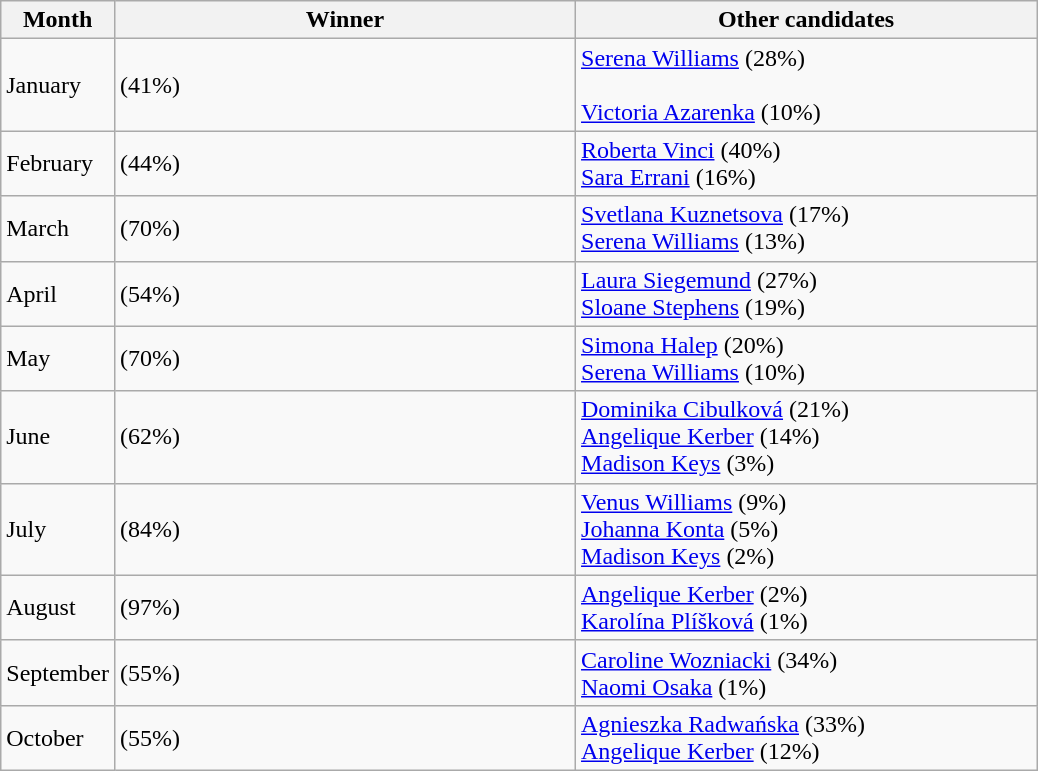<table class="wikitable">
<tr>
<th>Month</th>
<th width=300>Winner</th>
<th width=300>Other candidates</th>
</tr>
<tr>
<td>January</td>
<td> (41%)</td>
<td> <a href='#'>Serena Williams</a> (28%)<br><br> <a href='#'>Victoria Azarenka</a> (10%)</td>
</tr>
<tr>
<td>February</td>
<td> (44%)</td>
<td> <a href='#'>Roberta Vinci</a> (40%)<br> <a href='#'>Sara Errani</a> (16%)</td>
</tr>
<tr>
<td>March</td>
<td> (70%)</td>
<td> <a href='#'>Svetlana Kuznetsova</a> (17%)<br> <a href='#'>Serena Williams</a> (13%)</td>
</tr>
<tr>
<td>April</td>
<td> (54%)</td>
<td> <a href='#'>Laura Siegemund</a> (27%)<br> <a href='#'>Sloane Stephens</a> (19%)</td>
</tr>
<tr>
<td>May</td>
<td> (70%)</td>
<td> <a href='#'>Simona Halep</a> (20%)<br> <a href='#'>Serena Williams</a> (10%)</td>
</tr>
<tr>
<td>June</td>
<td> (62%)</td>
<td> <a href='#'>Dominika Cibulková</a> (21%)<br> <a href='#'>Angelique Kerber</a> (14%)<br> <a href='#'>Madison Keys</a> (3%)</td>
</tr>
<tr>
<td>July</td>
<td> (84%)</td>
<td> <a href='#'>Venus Williams</a> (9%)<br> <a href='#'>Johanna Konta</a> (5%)<br> <a href='#'>Madison Keys</a> (2%)</td>
</tr>
<tr>
<td>August</td>
<td> (97%)</td>
<td> <a href='#'>Angelique Kerber</a> (2%)<br> <a href='#'>Karolína Plíšková</a> (1%)</td>
</tr>
<tr>
<td>September</td>
<td> (55%)</td>
<td> <a href='#'>Caroline Wozniacki</a> (34%)<br> <a href='#'>Naomi Osaka</a> (1%)</td>
</tr>
<tr>
<td>October</td>
<td> (55%)</td>
<td> <a href='#'>Agnieszka Radwańska</a> (33%)<br> <a href='#'>Angelique Kerber</a> (12%)</td>
</tr>
</table>
